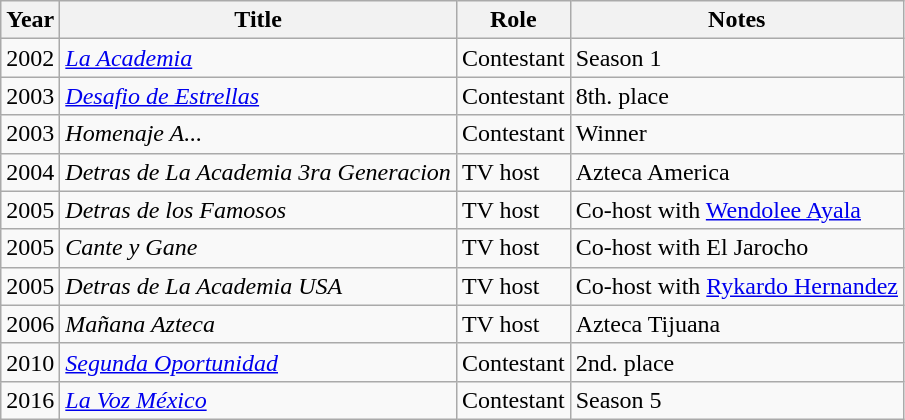<table class="wikitable sortable">
<tr>
<th>Year</th>
<th>Title</th>
<th>Role</th>
<th class="unsortable">Notes</th>
</tr>
<tr>
<td>2002</td>
<td><em><a href='#'>La Academia</a></em></td>
<td>Contestant</td>
<td>Season 1</td>
</tr>
<tr>
<td>2003</td>
<td><em><a href='#'>Desafio de Estrellas</a></em></td>
<td>Contestant</td>
<td>8th. place</td>
</tr>
<tr>
<td>2003</td>
<td><em>Homenaje A...</em></td>
<td>Contestant</td>
<td>Winner</td>
</tr>
<tr>
<td>2004</td>
<td><em>Detras de La Academia 3ra Generacion</em></td>
<td>TV host</td>
<td>Azteca America</td>
</tr>
<tr>
<td>2005</td>
<td><em>Detras de los Famosos</em></td>
<td>TV host</td>
<td>Co-host with <a href='#'>Wendolee Ayala</a></td>
</tr>
<tr>
<td>2005</td>
<td><em>Cante y Gane</em></td>
<td>TV host</td>
<td>Co-host with El Jarocho</td>
</tr>
<tr>
<td>2005</td>
<td><em>Detras de La Academia USA</em></td>
<td>TV host</td>
<td>Co-host with <a href='#'>Rykardo Hernandez</a></td>
</tr>
<tr>
<td>2006</td>
<td><em>Mañana Azteca</em></td>
<td>TV host</td>
<td>Azteca Tijuana</td>
</tr>
<tr>
<td>2010</td>
<td><em><a href='#'>Segunda Oportunidad</a></em></td>
<td>Contestant</td>
<td>2nd. place</td>
</tr>
<tr>
<td>2016</td>
<td><em><a href='#'>La Voz México</a></em></td>
<td>Contestant</td>
<td>Season 5</td>
</tr>
</table>
